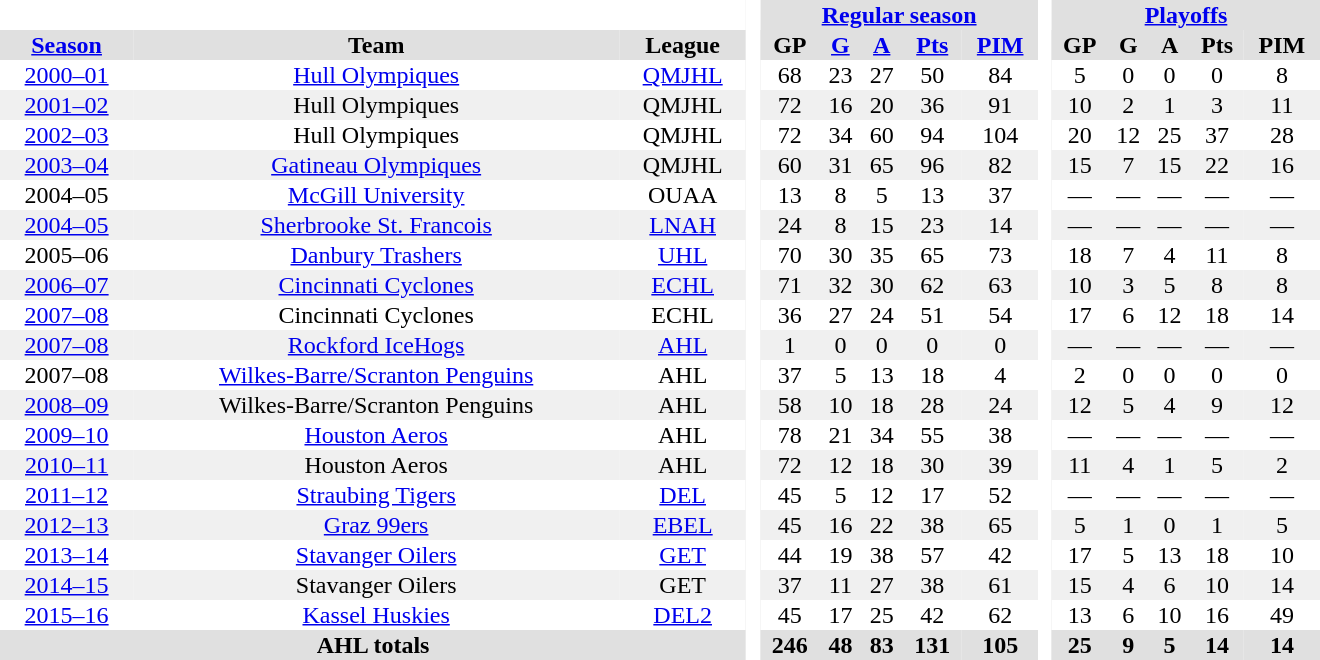<table border="0" cellpadding="1" cellspacing="0" style="text-align:center; width:55em;">
<tr style="background:#e0e0e0;">
<th colspan="3"  bgcolor="#ffffff"> </th>
<th rowspan="99" bgcolor="#ffffff"> </th>
<th colspan="5"><a href='#'>Regular season</a></th>
<th rowspan="99" bgcolor="#ffffff"> </th>
<th colspan="5"><a href='#'>Playoffs</a></th>
</tr>
<tr style="background:#e0e0e0;">
<th><a href='#'>Season</a></th>
<th>Team</th>
<th>League</th>
<th>GP</th>
<th><a href='#'>G</a></th>
<th><a href='#'>A</a></th>
<th><a href='#'>Pts</a></th>
<th><a href='#'>PIM</a></th>
<th>GP</th>
<th>G</th>
<th>A</th>
<th>Pts</th>
<th>PIM</th>
</tr>
<tr>
<td><a href='#'>2000–01</a></td>
<td><a href='#'>Hull Olympiques</a></td>
<td><a href='#'>QMJHL</a></td>
<td>68</td>
<td>23</td>
<td>27</td>
<td>50</td>
<td>84</td>
<td>5</td>
<td>0</td>
<td>0</td>
<td>0</td>
<td>8</td>
</tr>
<tr bgcolor="#f0f0f0">
<td><a href='#'>2001–02</a></td>
<td>Hull Olympiques</td>
<td>QMJHL</td>
<td>72</td>
<td>16</td>
<td>20</td>
<td>36</td>
<td>91</td>
<td>10</td>
<td>2</td>
<td>1</td>
<td>3</td>
<td>11</td>
</tr>
<tr>
<td><a href='#'>2002–03</a></td>
<td>Hull Olympiques</td>
<td>QMJHL</td>
<td>72</td>
<td>34</td>
<td>60</td>
<td>94</td>
<td>104</td>
<td>20</td>
<td>12</td>
<td>25</td>
<td>37</td>
<td>28</td>
</tr>
<tr bgcolor="#f0f0f0">
<td><a href='#'>2003–04</a></td>
<td><a href='#'>Gatineau Olympiques</a></td>
<td>QMJHL</td>
<td>60</td>
<td>31</td>
<td>65</td>
<td>96</td>
<td>82</td>
<td>15</td>
<td>7</td>
<td>15</td>
<td>22</td>
<td>16</td>
</tr>
<tr>
<td>2004–05</td>
<td><a href='#'>McGill University</a></td>
<td>OUAA</td>
<td>13</td>
<td>8</td>
<td>5</td>
<td>13</td>
<td>37</td>
<td>—</td>
<td>—</td>
<td>—</td>
<td>—</td>
<td>—</td>
</tr>
<tr bgcolor="#f0f0f0">
<td><a href='#'>2004–05</a></td>
<td><a href='#'>Sherbrooke St. Francois</a></td>
<td><a href='#'>LNAH</a></td>
<td>24</td>
<td>8</td>
<td>15</td>
<td>23</td>
<td>14</td>
<td>—</td>
<td>—</td>
<td>—</td>
<td>—</td>
<td>—</td>
</tr>
<tr>
<td>2005–06</td>
<td><a href='#'>Danbury Trashers</a></td>
<td><a href='#'>UHL</a></td>
<td>70</td>
<td>30</td>
<td>35</td>
<td>65</td>
<td>73</td>
<td>18</td>
<td>7</td>
<td>4</td>
<td>11</td>
<td>8</td>
</tr>
<tr bgcolor="#f0f0f0">
<td><a href='#'>2006–07</a></td>
<td><a href='#'>Cincinnati Cyclones</a></td>
<td><a href='#'>ECHL</a></td>
<td>71</td>
<td>32</td>
<td>30</td>
<td>62</td>
<td>63</td>
<td>10</td>
<td>3</td>
<td>5</td>
<td>8</td>
<td>8</td>
</tr>
<tr>
<td><a href='#'>2007–08</a></td>
<td>Cincinnati Cyclones</td>
<td>ECHL</td>
<td>36</td>
<td>27</td>
<td>24</td>
<td>51</td>
<td>54</td>
<td>17</td>
<td>6</td>
<td>12</td>
<td>18</td>
<td>14</td>
</tr>
<tr bgcolor="#f0f0f0">
<td><a href='#'>2007–08</a></td>
<td><a href='#'>Rockford IceHogs</a></td>
<td><a href='#'>AHL</a></td>
<td>1</td>
<td>0</td>
<td>0</td>
<td>0</td>
<td>0</td>
<td>—</td>
<td>—</td>
<td>—</td>
<td>—</td>
<td>—</td>
</tr>
<tr>
<td>2007–08</td>
<td><a href='#'>Wilkes-Barre/Scranton Penguins</a></td>
<td>AHL</td>
<td>37</td>
<td>5</td>
<td>13</td>
<td>18</td>
<td>4</td>
<td>2</td>
<td>0</td>
<td>0</td>
<td>0</td>
<td>0</td>
</tr>
<tr bgcolor="#f0f0f0">
<td><a href='#'>2008–09</a></td>
<td>Wilkes-Barre/Scranton Penguins</td>
<td>AHL</td>
<td>58</td>
<td>10</td>
<td>18</td>
<td>28</td>
<td>24</td>
<td>12</td>
<td>5</td>
<td>4</td>
<td>9</td>
<td>12</td>
</tr>
<tr>
<td><a href='#'>2009–10</a></td>
<td><a href='#'>Houston Aeros</a></td>
<td>AHL</td>
<td>78</td>
<td>21</td>
<td>34</td>
<td>55</td>
<td>38</td>
<td>—</td>
<td>—</td>
<td>—</td>
<td>—</td>
<td>—</td>
</tr>
<tr bgcolor="#f0f0f0">
<td><a href='#'>2010–11</a></td>
<td>Houston Aeros</td>
<td>AHL</td>
<td>72</td>
<td>12</td>
<td>18</td>
<td>30</td>
<td>39</td>
<td>11</td>
<td>4</td>
<td>1</td>
<td>5</td>
<td>2</td>
</tr>
<tr>
<td><a href='#'>2011–12</a></td>
<td><a href='#'>Straubing Tigers</a></td>
<td><a href='#'>DEL</a></td>
<td>45</td>
<td>5</td>
<td>12</td>
<td>17</td>
<td>52</td>
<td>—</td>
<td>—</td>
<td>—</td>
<td>—</td>
<td>—</td>
</tr>
<tr bgcolor="#f0f0f0">
<td><a href='#'>2012–13</a></td>
<td><a href='#'>Graz 99ers</a></td>
<td><a href='#'>EBEL</a></td>
<td>45</td>
<td>16</td>
<td>22</td>
<td>38</td>
<td>65</td>
<td>5</td>
<td>1</td>
<td>0</td>
<td>1</td>
<td>5</td>
</tr>
<tr>
<td><a href='#'>2013–14</a></td>
<td><a href='#'>Stavanger Oilers</a></td>
<td><a href='#'>GET</a></td>
<td>44</td>
<td>19</td>
<td>38</td>
<td>57</td>
<td>42</td>
<td>17</td>
<td>5</td>
<td>13</td>
<td>18</td>
<td>10</td>
</tr>
<tr bgcolor="#f0f0f0">
<td><a href='#'>2014–15</a></td>
<td>Stavanger Oilers</td>
<td>GET</td>
<td>37</td>
<td>11</td>
<td>27</td>
<td>38</td>
<td>61</td>
<td>15</td>
<td>4</td>
<td>6</td>
<td>10</td>
<td>14</td>
</tr>
<tr>
<td><a href='#'>2015–16</a></td>
<td><a href='#'>Kassel Huskies</a></td>
<td><a href='#'>DEL2</a></td>
<td>45</td>
<td>17</td>
<td>25</td>
<td>42</td>
<td>62</td>
<td>13</td>
<td>6</td>
<td>10</td>
<td>16</td>
<td>49</td>
</tr>
<tr bgcolor="#e0e0e0">
<th colspan="3">AHL totals</th>
<th>246</th>
<th>48</th>
<th>83</th>
<th>131</th>
<th>105</th>
<th>25</th>
<th>9</th>
<th>5</th>
<th>14</th>
<th>14</th>
</tr>
</table>
